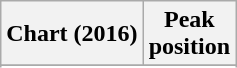<table class="wikitable plainrowheaders sortable">
<tr>
<th>Chart (2016)</th>
<th>Peak<br>position</th>
</tr>
<tr>
</tr>
<tr>
</tr>
</table>
